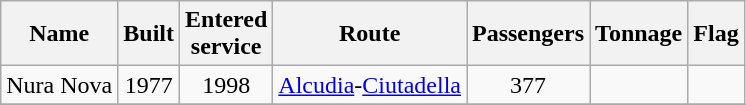<table class="wikitable">
<tr>
<th>Name</th>
<th>Built</th>
<th>Entered<br>service</th>
<th>Route</th>
<th>Passengers</th>
<th>Tonnage</th>
<th>Flag</th>
</tr>
<tr>
<td>Nura Nova</td>
<td align="Center">1977</td>
<td align="Center">1998</td>
<td><a href='#'>Alcudia</a>-<a href='#'>Ciutadella</a></td>
<td align="Center">377</td>
<td align="Center"></td>
<td></td>
</tr>
<tr>
</tr>
</table>
